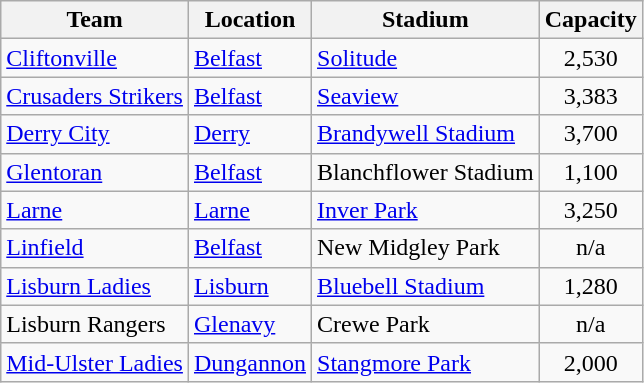<table class="wikitable sortable">
<tr>
<th>Team</th>
<th>Location</th>
<th>Stadium</th>
<th>Capacity</th>
</tr>
<tr>
<td><a href='#'>Cliftonville</a></td>
<td><a href='#'>Belfast</a> </td>
<td><a href='#'>Solitude</a></td>
<td style="text-align:center">2,530</td>
</tr>
<tr>
<td><a href='#'>Crusaders Strikers</a></td>
<td><a href='#'>Belfast</a> </td>
<td><a href='#'>Seaview</a></td>
<td style="text-align:center">3,383</td>
</tr>
<tr>
<td><a href='#'>Derry City</a></td>
<td><a href='#'>Derry</a></td>
<td><a href='#'>Brandywell Stadium</a></td>
<td style="text-align:center">3,700</td>
</tr>
<tr>
<td><a href='#'>Glentoran</a></td>
<td><a href='#'>Belfast</a> </td>
<td>Blanchflower Stadium</td>
<td style="text-align:center">1,100</td>
</tr>
<tr>
<td><a href='#'>Larne</a></td>
<td><a href='#'>Larne</a></td>
<td><a href='#'>Inver Park</a></td>
<td style="text-align:center">3,250</td>
</tr>
<tr>
<td><a href='#'>Linfield</a></td>
<td><a href='#'>Belfast</a> </td>
<td>New Midgley Park</td>
<td style="text-align:center">n/a</td>
</tr>
<tr>
<td><a href='#'>Lisburn Ladies</a></td>
<td><a href='#'>Lisburn</a></td>
<td><a href='#'>Bluebell Stadium</a></td>
<td style="text-align:center">1,280</td>
</tr>
<tr>
<td>Lisburn Rangers</td>
<td><a href='#'>Glenavy</a></td>
<td>Crewe Park</td>
<td style="text-align:center">n/a</td>
</tr>
<tr>
<td><a href='#'>Mid-Ulster Ladies</a></td>
<td><a href='#'>Dungannon</a></td>
<td><a href='#'>Stangmore Park</a></td>
<td style="text-align:center">2,000</td>
</tr>
</table>
